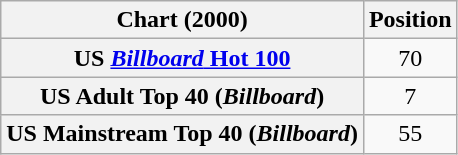<table class="wikitable sortable plainrowheaders" style="text-align:center">
<tr>
<th>Chart (2000)</th>
<th>Position</th>
</tr>
<tr>
<th scope="row">US <a href='#'><em>Billboard</em> Hot 100</a></th>
<td>70</td>
</tr>
<tr>
<th scope="row">US Adult Top 40 (<em>Billboard</em>)</th>
<td>7</td>
</tr>
<tr>
<th scope="row">US Mainstream Top 40 (<em>Billboard</em>)</th>
<td>55</td>
</tr>
</table>
